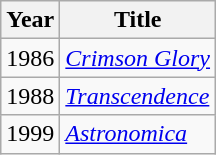<table class="wikitable">
<tr>
<th><strong>Year</strong></th>
<th><strong>Title</strong></th>
</tr>
<tr>
<td>1986</td>
<td><em><a href='#'>Crimson Glory</a></em></td>
</tr>
<tr>
<td>1988</td>
<td><em><a href='#'>Transcendence</a></em></td>
</tr>
<tr>
<td>1999</td>
<td><em><a href='#'>Astronomica</a></em></td>
</tr>
</table>
